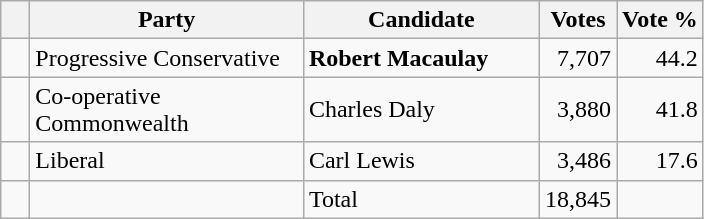<table class="wikitable">
<tr>
<th></th>
<th scope="col" width="175">Party</th>
<th scope="col" width="150">Candidate</th>
<th>Votes</th>
<th>Vote %</th>
</tr>
<tr>
<td>   </td>
<td>Progressive Conservative</td>
<td><strong>Robert Macaulay</strong></td>
<td align=right>7,707</td>
<td align=right>44.2</td>
</tr>
<tr |>
<td>   </td>
<td>Co-operative Commonwealth</td>
<td>Charles Daly</td>
<td align=right>3,880</td>
<td align=right>41.8</td>
</tr>
<tr |>
<td>   </td>
<td>Liberal</td>
<td>Carl Lewis</td>
<td align=right>3,486</td>
<td align=right>17.6</td>
</tr>
<tr |>
<td></td>
<td></td>
<td>Total</td>
<td align=right>18,845</td>
<td></td>
</tr>
</table>
